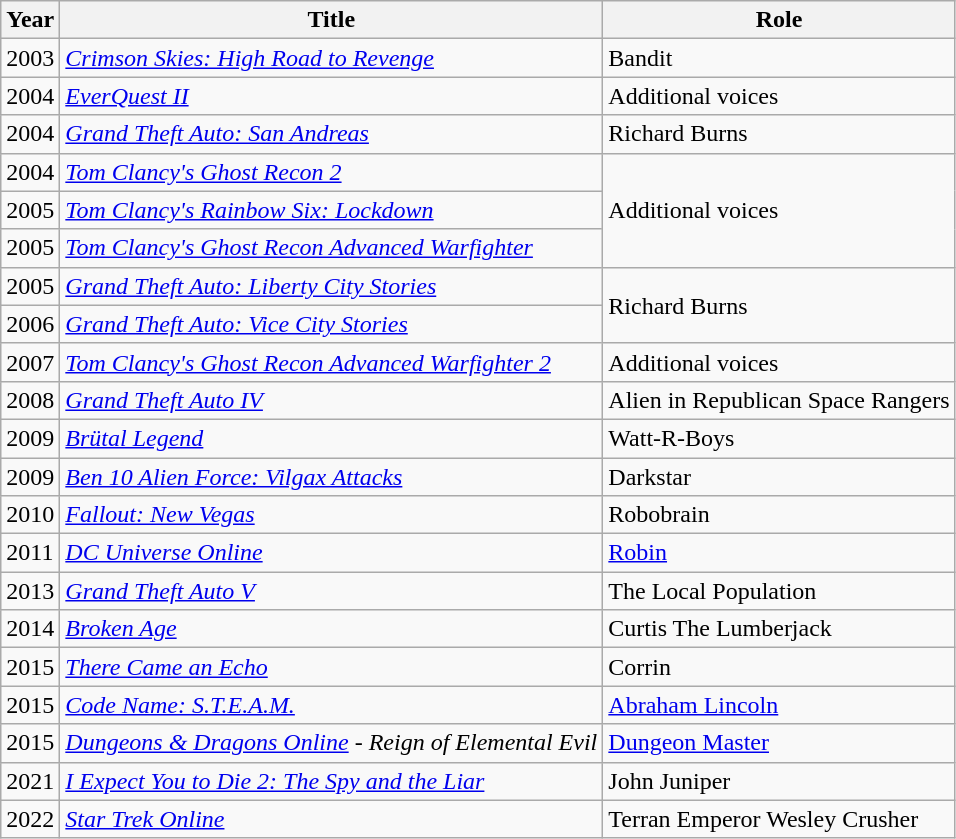<table class="wikitable sortable plainrowheaders">
<tr>
<th>Year</th>
<th>Title</th>
<th>Role</th>
</tr>
<tr>
<td>2003</td>
<td><em><a href='#'>Crimson Skies: High Road to Revenge</a></em></td>
<td>Bandit</td>
</tr>
<tr>
<td>2004</td>
<td><em><a href='#'>EverQuest II</a></em></td>
<td>Additional voices</td>
</tr>
<tr>
<td>2004</td>
<td><em><a href='#'>Grand Theft Auto: San Andreas</a></em></td>
<td>Richard Burns</td>
</tr>
<tr>
<td>2004</td>
<td><em><a href='#'>Tom Clancy's Ghost Recon 2</a></em></td>
<td rowspan="3">Additional voices</td>
</tr>
<tr>
<td>2005</td>
<td><em><a href='#'>Tom Clancy's Rainbow Six: Lockdown</a></em></td>
</tr>
<tr>
<td>2005</td>
<td><em><a href='#'>Tom Clancy's Ghost Recon Advanced Warfighter</a></em></td>
</tr>
<tr>
<td>2005</td>
<td><em><a href='#'>Grand Theft Auto: Liberty City Stories</a></em></td>
<td rowspan="2">Richard Burns</td>
</tr>
<tr>
<td>2006</td>
<td><em><a href='#'>Grand Theft Auto: Vice City Stories</a></em></td>
</tr>
<tr>
<td>2007</td>
<td><em><a href='#'>Tom Clancy's Ghost Recon Advanced Warfighter 2</a></em></td>
<td>Additional voices</td>
</tr>
<tr>
<td>2008</td>
<td><em><a href='#'>Grand Theft Auto IV</a></em></td>
<td>Alien in Republican Space Rangers</td>
</tr>
<tr>
<td>2009</td>
<td><em><a href='#'>Brütal Legend</a></em></td>
<td>Watt-R-Boys</td>
</tr>
<tr>
<td>2009</td>
<td><em><a href='#'>Ben 10 Alien Force: Vilgax Attacks</a></em></td>
<td>Darkstar</td>
</tr>
<tr>
<td>2010</td>
<td><em><a href='#'>Fallout: New Vegas</a></em></td>
<td>Robobrain</td>
</tr>
<tr>
<td>2011</td>
<td><em><a href='#'>DC Universe Online</a></em></td>
<td><a href='#'>Robin</a></td>
</tr>
<tr>
<td>2013</td>
<td><em><a href='#'>Grand Theft Auto V</a></em></td>
<td>The Local Population</td>
</tr>
<tr>
<td>2014</td>
<td><em><a href='#'>Broken Age</a></em></td>
<td>Curtis The Lumberjack</td>
</tr>
<tr>
<td>2015</td>
<td><em><a href='#'>There Came an Echo</a></em></td>
<td>Corrin</td>
</tr>
<tr>
<td>2015</td>
<td><em><a href='#'>Code Name: S.T.E.A.M.</a></em></td>
<td><a href='#'>Abraham Lincoln</a></td>
</tr>
<tr>
<td>2015</td>
<td><em><a href='#'>Dungeons & Dragons Online</a> - Reign of Elemental Evil</em></td>
<td><a href='#'>Dungeon Master</a></td>
</tr>
<tr>
<td>2021</td>
<td><em><a href='#'>I Expect You to Die 2: The Spy and the Liar</a></em></td>
<td>John Juniper</td>
</tr>
<tr>
<td>2022</td>
<td><em><a href='#'>Star Trek Online</a></em></td>
<td>Terran Emperor Wesley Crusher</td>
</tr>
</table>
